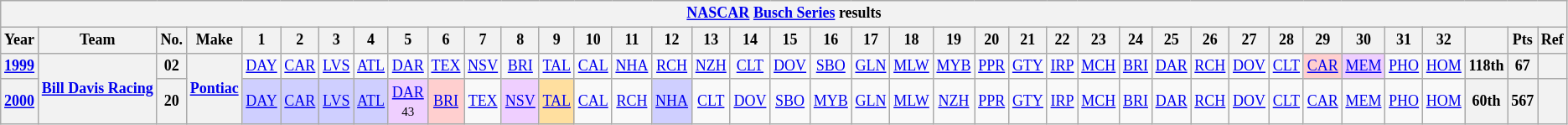<table class="wikitable" style="text-align:center; font-size:75%">
<tr>
<th colspan=42><a href='#'>NASCAR</a> <a href='#'>Busch Series</a> results</th>
</tr>
<tr>
<th>Year</th>
<th>Team</th>
<th>No.</th>
<th>Make</th>
<th>1</th>
<th>2</th>
<th>3</th>
<th>4</th>
<th>5</th>
<th>6</th>
<th>7</th>
<th>8</th>
<th>9</th>
<th>10</th>
<th>11</th>
<th>12</th>
<th>13</th>
<th>14</th>
<th>15</th>
<th>16</th>
<th>17</th>
<th>18</th>
<th>19</th>
<th>20</th>
<th>21</th>
<th>22</th>
<th>23</th>
<th>24</th>
<th>25</th>
<th>26</th>
<th>27</th>
<th>28</th>
<th>29</th>
<th>30</th>
<th>31</th>
<th>32</th>
<th></th>
<th>Pts</th>
<th>Ref</th>
</tr>
<tr>
<th><a href='#'>1999</a></th>
<th rowspan=2><a href='#'>Bill Davis Racing</a></th>
<th>02</th>
<th rowspan=2><a href='#'>Pontiac</a></th>
<td><a href='#'>DAY</a></td>
<td><a href='#'>CAR</a></td>
<td><a href='#'>LVS</a></td>
<td><a href='#'>ATL</a></td>
<td><a href='#'>DAR</a></td>
<td><a href='#'>TEX</a></td>
<td><a href='#'>NSV</a></td>
<td><a href='#'>BRI</a></td>
<td><a href='#'>TAL</a></td>
<td><a href='#'>CAL</a></td>
<td><a href='#'>NHA</a></td>
<td><a href='#'>RCH</a></td>
<td><a href='#'>NZH</a></td>
<td><a href='#'>CLT</a></td>
<td><a href='#'>DOV</a></td>
<td><a href='#'>SBO</a></td>
<td><a href='#'>GLN</a></td>
<td><a href='#'>MLW</a></td>
<td><a href='#'>MYB</a></td>
<td><a href='#'>PPR</a></td>
<td><a href='#'>GTY</a></td>
<td><a href='#'>IRP</a></td>
<td><a href='#'>MCH</a></td>
<td><a href='#'>BRI</a></td>
<td><a href='#'>DAR</a></td>
<td><a href='#'>RCH</a></td>
<td><a href='#'>DOV</a></td>
<td><a href='#'>CLT</a></td>
<td style="background:#FFCFCF;"><a href='#'>CAR</a><br></td>
<td style="background:#EFCFFF;"><a href='#'>MEM</a><br></td>
<td><a href='#'>PHO</a></td>
<td><a href='#'>HOM</a></td>
<th>118th</th>
<th>67</th>
<th></th>
</tr>
<tr>
<th><a href='#'>2000</a></th>
<th>20</th>
<td style="background:#CFCFFF;"><a href='#'>DAY</a><br></td>
<td style="background:#CFCFFF;"><a href='#'>CAR</a><br></td>
<td style="background:#CFCFFF;"><a href='#'>LVS</a><br></td>
<td style="background:#CFCFFF;"><a href='#'>ATL</a><br></td>
<td style="background:#EFCFFF;"><a href='#'>DAR</a><br><small>43</small></td>
<td style="background:#FFCFCF;"><a href='#'>BRI</a><br></td>
<td><a href='#'>TEX</a></td>
<td style="background:#EFCFFF;"><a href='#'>NSV</a><br></td>
<td style="background:#FFDF9F;"><a href='#'>TAL</a><br></td>
<td><a href='#'>CAL</a></td>
<td><a href='#'>RCH</a></td>
<td style="background:#CFCFFF;"><a href='#'>NHA</a><br></td>
<td><a href='#'>CLT</a></td>
<td><a href='#'>DOV</a></td>
<td><a href='#'>SBO</a></td>
<td><a href='#'>MYB</a></td>
<td><a href='#'>GLN</a></td>
<td><a href='#'>MLW</a></td>
<td><a href='#'>NZH</a></td>
<td><a href='#'>PPR</a></td>
<td><a href='#'>GTY</a></td>
<td><a href='#'>IRP</a></td>
<td><a href='#'>MCH</a></td>
<td><a href='#'>BRI</a></td>
<td><a href='#'>DAR</a></td>
<td><a href='#'>RCH</a></td>
<td><a href='#'>DOV</a></td>
<td><a href='#'>CLT</a></td>
<td><a href='#'>CAR</a></td>
<td><a href='#'>MEM</a></td>
<td><a href='#'>PHO</a></td>
<td><a href='#'>HOM</a></td>
<th>60th</th>
<th>567</th>
<th></th>
</tr>
</table>
